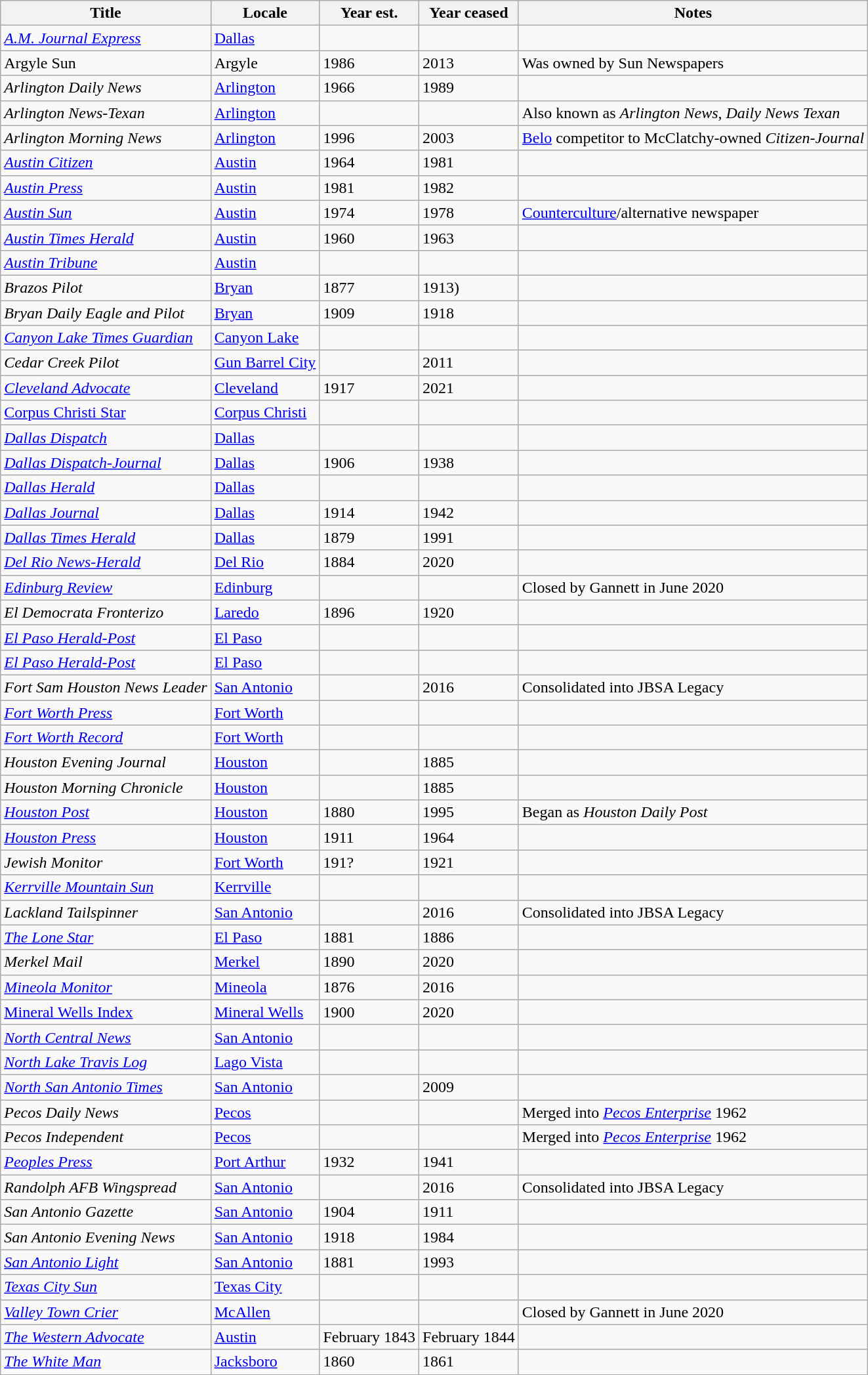<table class="wikitable sortable">
<tr>
<th>Title</th>
<th>Locale</th>
<th>Year est.</th>
<th>Year ceased</th>
<th>Notes</th>
</tr>
<tr>
<td><em><a href='#'>A.M. Journal Express</a></em></td>
<td><a href='#'>Dallas</a></td>
<td></td>
<td></td>
<td></td>
</tr>
<tr>
<td>Argyle Sun</td>
<td>Argyle</td>
<td>1986</td>
<td>2013</td>
<td>Was owned by Sun Newspapers</td>
</tr>
<tr>
<td><em>Arlington Daily News</em></td>
<td><a href='#'>Arlington</a></td>
<td>1966</td>
<td>1989</td>
<td></td>
</tr>
<tr>
<td><em>Arlington News-Texan</em></td>
<td><a href='#'>Arlington</a></td>
<td></td>
<td></td>
<td>Also known as <em>Arlington News</em>, <em>Daily News Texan</em></td>
</tr>
<tr>
<td><em>Arlington Morning News</em></td>
<td><a href='#'>Arlington</a></td>
<td>1996 </td>
<td>2003 </td>
<td><a href='#'>Belo</a> competitor to McClatchy-owned <em>Citizen-Journal</em></td>
</tr>
<tr>
<td><em><a href='#'>Austin Citizen</a></em></td>
<td><a href='#'>Austin</a></td>
<td>1964</td>
<td>1981</td>
<td></td>
</tr>
<tr>
<td><em><a href='#'>Austin Press</a></em></td>
<td><a href='#'>Austin</a></td>
<td>1981</td>
<td>1982</td>
<td></td>
</tr>
<tr>
<td><em><a href='#'>Austin Sun</a></em></td>
<td><a href='#'>Austin</a></td>
<td>1974</td>
<td>1978</td>
<td><a href='#'>Counterculture</a>/alternative newspaper</td>
</tr>
<tr>
<td><em><a href='#'>Austin Times Herald</a></em></td>
<td><a href='#'>Austin</a></td>
<td>1960</td>
<td>1963</td>
<td></td>
</tr>
<tr>
<td><em><a href='#'>Austin Tribune</a></em></td>
<td><a href='#'>Austin</a></td>
<td></td>
<td></td>
<td></td>
</tr>
<tr>
<td><em>Brazos Pilot</em></td>
<td><a href='#'>Bryan</a></td>
<td>1877</td>
<td>1913)</td>
<td></td>
</tr>
<tr>
<td><em>Bryan Daily Eagle and Pilot</em></td>
<td><a href='#'>Bryan</a></td>
<td>1909</td>
<td>1918</td>
<td></td>
</tr>
<tr>
<td><em><a href='#'>Canyon Lake Times Guardian</a></em></td>
<td><a href='#'>Canyon Lake</a></td>
<td></td>
<td></td>
<td></td>
</tr>
<tr>
<td><em>Cedar Creek Pilot</em></td>
<td><a href='#'>Gun Barrel City</a></td>
<td></td>
<td>2011</td>
<td></td>
</tr>
<tr>
<td><em><a href='#'>Cleveland Advocate</a></em></td>
<td><a href='#'>Cleveland</a></td>
<td>1917</td>
<td>2021</td>
<td></td>
</tr>
<tr>
<td><a href='#'>Corpus Christi Star</a></td>
<td><a href='#'>Corpus Christi</a></td>
<td></td>
<td></td>
<td></td>
</tr>
<tr>
<td><em><a href='#'>Dallas Dispatch</a></em></td>
<td><a href='#'>Dallas</a></td>
<td></td>
<td></td>
<td></td>
</tr>
<tr>
<td><em><a href='#'>Dallas Dispatch-Journal</a></em></td>
<td><a href='#'>Dallas</a></td>
<td>1906</td>
<td>1938</td>
<td></td>
</tr>
<tr>
<td><em><a href='#'>Dallas Herald</a></em></td>
<td><a href='#'>Dallas</a></td>
<td></td>
<td></td>
<td></td>
</tr>
<tr>
<td><em><a href='#'>Dallas Journal</a></em></td>
<td><a href='#'>Dallas</a></td>
<td>1914</td>
<td>1942</td>
<td></td>
</tr>
<tr>
<td><em><a href='#'>Dallas Times Herald</a></em></td>
<td><a href='#'>Dallas</a></td>
<td>1879</td>
<td>1991</td>
<td></td>
</tr>
<tr>
<td><em><a href='#'>Del Rio News-Herald</a></em></td>
<td><a href='#'>Del Rio</a></td>
<td>1884</td>
<td>2020</td>
<td></td>
</tr>
<tr>
<td><em><a href='#'>Edinburg Review</a></em></td>
<td><a href='#'>Edinburg</a></td>
<td></td>
<td></td>
<td>Closed by Gannett in June 2020</td>
</tr>
<tr>
<td><em>El Democrata Fronterizo</em></td>
<td><a href='#'>Laredo</a></td>
<td>1896</td>
<td>1920</td>
<td></td>
</tr>
<tr>
<td><em><a href='#'>El Paso Herald-Post</a></em></td>
<td><a href='#'>El Paso</a></td>
<td></td>
<td></td>
<td></td>
</tr>
<tr>
<td><em><a href='#'>El Paso Herald-Post</a></em></td>
<td><a href='#'>El Paso</a></td>
<td></td>
<td></td>
<td></td>
</tr>
<tr>
<td><em>Fort Sam Houston News Leader</em></td>
<td><a href='#'>San Antonio</a></td>
<td></td>
<td>2016</td>
<td>Consolidated into JBSA Legacy</td>
</tr>
<tr>
<td><em><a href='#'>Fort Worth Press</a></em></td>
<td><a href='#'>Fort Worth</a></td>
<td></td>
<td></td>
<td></td>
</tr>
<tr>
<td><em><a href='#'>Fort Worth Record</a></em></td>
<td><a href='#'>Fort Worth</a></td>
<td></td>
<td></td>
<td></td>
</tr>
<tr>
<td><em>Houston Evening Journal</em></td>
<td><a href='#'>Houston</a></td>
<td></td>
<td>1885</td>
<td></td>
</tr>
<tr>
<td><em>Houston Morning Chronicle</em></td>
<td><a href='#'>Houston</a></td>
<td></td>
<td>1885</td>
<td></td>
</tr>
<tr>
<td><em><a href='#'>Houston Post</a></em></td>
<td><a href='#'>Houston</a></td>
<td>1880</td>
<td>1995</td>
<td>Began as <em>Houston Daily Post</em></td>
</tr>
<tr>
<td><em><a href='#'>Houston Press</a></em></td>
<td><a href='#'>Houston</a></td>
<td>1911</td>
<td>1964</td>
<td></td>
</tr>
<tr>
<td><em>Jewish Monitor</em></td>
<td><a href='#'>Fort Worth</a></td>
<td>191?</td>
<td>1921</td>
<td></td>
</tr>
<tr>
<td><em><a href='#'>Kerrville Mountain Sun</a></em></td>
<td><a href='#'>Kerrville</a></td>
<td></td>
<td></td>
<td></td>
</tr>
<tr>
<td><em>Lackland Tailspinner</em></td>
<td><a href='#'>San Antonio</a></td>
<td></td>
<td>2016</td>
<td>Consolidated into JBSA Legacy</td>
</tr>
<tr>
<td><em><a href='#'>The Lone Star</a></em></td>
<td><a href='#'>El Paso</a></td>
<td>1881</td>
<td>1886</td>
<td></td>
</tr>
<tr>
<td><em>Merkel Mail</em></td>
<td><a href='#'>Merkel</a></td>
<td>1890</td>
<td>2020</td>
<td></td>
</tr>
<tr>
<td><em><a href='#'>Mineola Monitor</a></em></td>
<td><a href='#'>Mineola</a></td>
<td>1876</td>
<td>2016</td>
<td></td>
</tr>
<tr>
<td><a href='#'>Mineral Wells Index</a></td>
<td><a href='#'>Mineral Wells</a></td>
<td>1900</td>
<td>2020</td>
<td></td>
</tr>
<tr>
<td><em><a href='#'>North Central News</a></em></td>
<td><a href='#'>San Antonio</a></td>
<td></td>
<td></td>
<td></td>
</tr>
<tr>
<td><em><a href='#'>North Lake Travis Log</a></em></td>
<td><a href='#'>Lago Vista</a></td>
<td></td>
<td></td>
<td></td>
</tr>
<tr>
<td><em><a href='#'>North San Antonio Times</a></em></td>
<td><a href='#'>San Antonio</a></td>
<td></td>
<td>2009</td>
<td></td>
</tr>
<tr>
<td><em>Pecos Daily News</em></td>
<td><a href='#'>Pecos</a></td>
<td></td>
<td></td>
<td>Merged into <em><a href='#'>Pecos Enterprise</a></em> 1962</td>
</tr>
<tr>
<td><em>Pecos Independent</em></td>
<td><a href='#'>Pecos</a></td>
<td></td>
<td></td>
<td>Merged into <em><a href='#'>Pecos Enterprise</a></em> 1962</td>
</tr>
<tr>
<td><em><a href='#'>Peoples Press</a></em></td>
<td><a href='#'>Port Arthur</a></td>
<td>1932</td>
<td>1941</td>
<td></td>
</tr>
<tr>
<td><em>Randolph AFB Wingspread</em></td>
<td><a href='#'>San Antonio</a></td>
<td></td>
<td>2016</td>
<td>Consolidated into JBSA Legacy</td>
</tr>
<tr>
<td><em>San Antonio Gazette</em></td>
<td><a href='#'>San Antonio</a></td>
<td>1904</td>
<td>1911</td>
<td></td>
</tr>
<tr>
<td><em>San Antonio Evening News</em></td>
<td><a href='#'>San Antonio</a></td>
<td>1918</td>
<td>1984</td>
<td></td>
</tr>
<tr>
<td><em><a href='#'>San Antonio Light</a></em></td>
<td><a href='#'>San Antonio</a></td>
<td>1881</td>
<td>1993</td>
<td></td>
</tr>
<tr>
<td><em><a href='#'>Texas City Sun</a></em></td>
<td><a href='#'>Texas City</a></td>
<td></td>
<td></td>
<td></td>
</tr>
<tr>
<td><em><a href='#'>Valley Town Crier</a></em></td>
<td><a href='#'>McAllen</a></td>
<td></td>
<td></td>
<td>Closed by Gannett in June 2020</td>
</tr>
<tr>
<td><em><a href='#'>The Western Advocate</a></em></td>
<td><a href='#'>Austin</a></td>
<td>February 1843</td>
<td>February 1844</td>
<td></td>
</tr>
<tr>
<td><em><a href='#'>The White Man</a></em></td>
<td><a href='#'>Jacksboro</a></td>
<td>1860</td>
<td>1861</td>
<td></td>
</tr>
</table>
